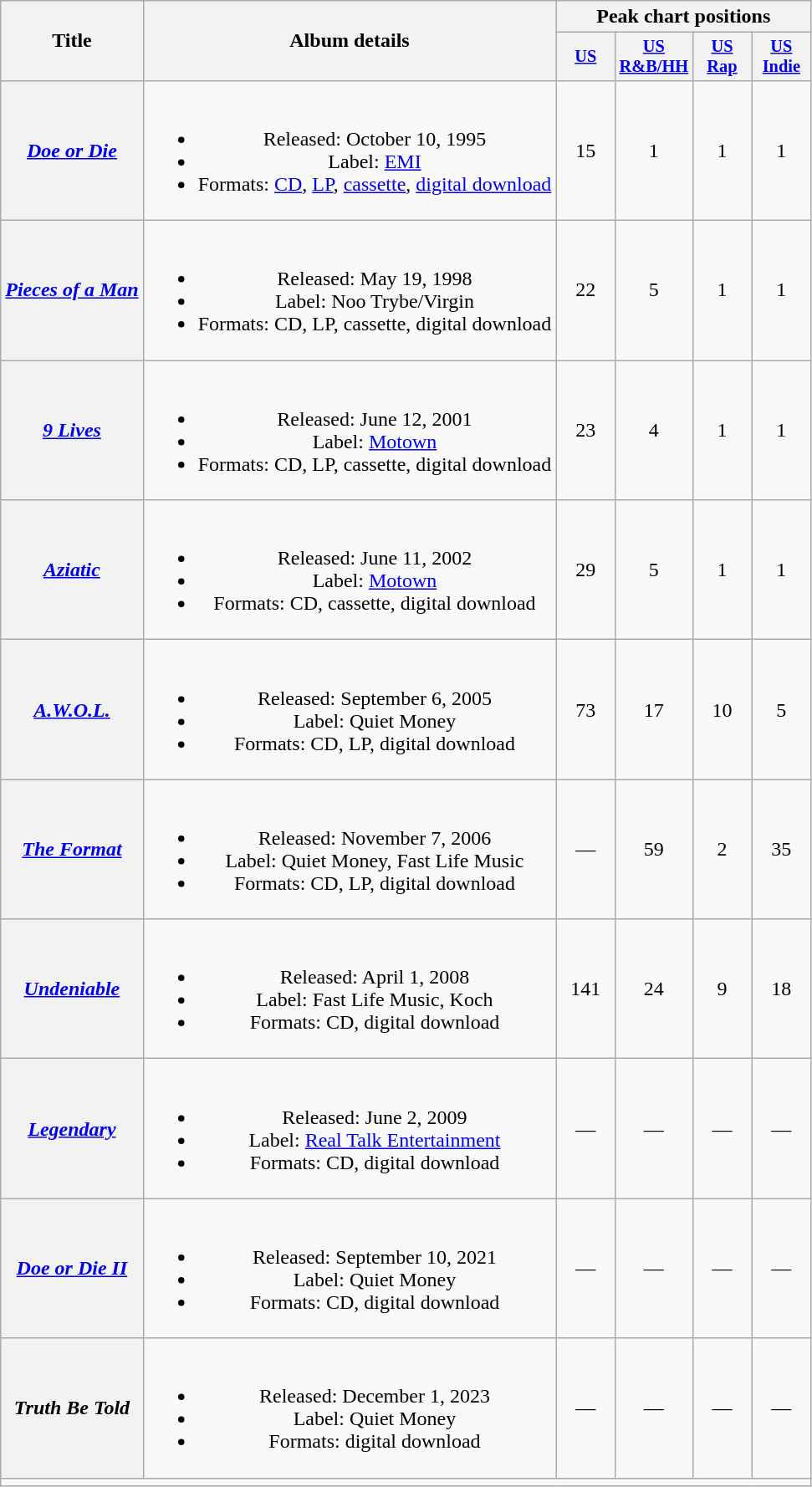<table class="wikitable plainrowheaders" style="text-align:center;">
<tr>
<th scope="col" rowspan="2">Title</th>
<th scope="col" rowspan="2">Album details</th>
<th scope="col" colspan="4">Peak chart positions</th>
</tr>
<tr>
<th scope="col" style="width:3em;font-size:85%"><a href='#'>US</a><br></th>
<th scope="col" style="width:3em;font-size:85%"><a href='#'>US R&B/HH</a><br></th>
<th scope="col" style="width:3em;font-size:85%"><a href='#'>US Rap</a><br></th>
<th scope="col" style="width:3em;font-size:85%"><a href='#'>US Indie</a><br></th>
</tr>
<tr>
<th scope="row"><em><a href='#'>Doe or Die</a></em></th>
<td><br><ul><li>Released: October 10, 1995</li><li>Label: <a href='#'>EMI</a></li><li>Formats: <a href='#'>CD</a>, <a href='#'>LP</a>, <a href='#'>cassette</a>, <a href='#'>digital download</a></li></ul></td>
<td align="center">15</td>
<td align="center">1</td>
<td align="center">1</td>
<td align="center">1</td>
</tr>
<tr>
<th scope="row"><em><a href='#'>Pieces of a Man</a></em></th>
<td><br><ul><li>Released: May 19, 1998</li><li>Label: Noo Trybe/Virgin</li><li>Formats: CD, LP, cassette, digital download</li></ul></td>
<td align="center">22</td>
<td align="center">5</td>
<td align="center">1</td>
<td align="center">1</td>
</tr>
<tr>
<th scope="row"><em><a href='#'>9 Lives</a></em></th>
<td><br><ul><li>Released: June 12, 2001</li><li>Label: <a href='#'>Motown</a></li><li>Formats: CD, LP, cassette, digital download</li></ul></td>
<td align="center">23</td>
<td align="center">4</td>
<td align="center">1</td>
<td align="center">1</td>
</tr>
<tr>
<th scope="row"><em><a href='#'>Aziatic</a></em></th>
<td><br><ul><li>Released: June 11, 2002</li><li>Label: <a href='#'>Motown</a></li><li>Formats: CD, cassette, digital download</li></ul></td>
<td align="center">29</td>
<td align="center">5</td>
<td align="center">1</td>
<td align="center">1</td>
</tr>
<tr>
<th scope="row"><em><a href='#'>A.W.O.L.</a></em></th>
<td><br><ul><li>Released: September 6, 2005</li><li>Label: Quiet Money</li><li>Formats: CD, LP, digital download</li></ul></td>
<td align="center">73</td>
<td align="center">17</td>
<td align="center">10</td>
<td align="center">5</td>
</tr>
<tr>
<th scope="row"><em><a href='#'>The Format</a></em></th>
<td><br><ul><li>Released: November 7, 2006</li><li>Label: Quiet Money, Fast Life Music</li><li>Formats: CD, LP, digital download</li></ul></td>
<td align="center">—</td>
<td align="center">59</td>
<td align="center">2</td>
<td align="center">35</td>
</tr>
<tr>
<th scope="row"><em><a href='#'>Undeniable</a></em></th>
<td><br><ul><li>Released: April 1, 2008</li><li>Label: Fast Life Music, Koch</li><li>Formats: CD, digital download</li></ul></td>
<td align="center">141</td>
<td align="center">24</td>
<td align="center">9</td>
<td align="center">18</td>
</tr>
<tr>
<th scope="row"><em><a href='#'>Legendary</a></em></th>
<td><br><ul><li>Released: June 2, 2009</li><li>Label: <a href='#'>Real Talk Entertainment</a></li><li>Formats: CD, digital download</li></ul></td>
<td align="center">—</td>
<td align="center">—</td>
<td align="center">—</td>
<td align="center">—</td>
</tr>
<tr>
<th scope="row"><em><a href='#'>Doe or Die II</a></em></th>
<td><br><ul><li>Released: September 10, 2021</li><li>Label: Quiet Money</li><li>Formats: CD, digital download</li></ul></td>
<td align="center">—</td>
<td align="center">—</td>
<td align="center">—</td>
<td align="center">—</td>
</tr>
<tr>
<th scope="row"><em>Truth Be Told</em></th>
<td><br><ul><li>Released: December 1, 2023</li><li>Label: Quiet Money</li><li>Formats: digital download</li></ul></td>
<td align="center">—</td>
<td align="center">—</td>
<td align="center">—</td>
<td align="center">—</td>
</tr>
<tr>
<td colspan="14" style="font-size:90%"></td>
</tr>
</table>
